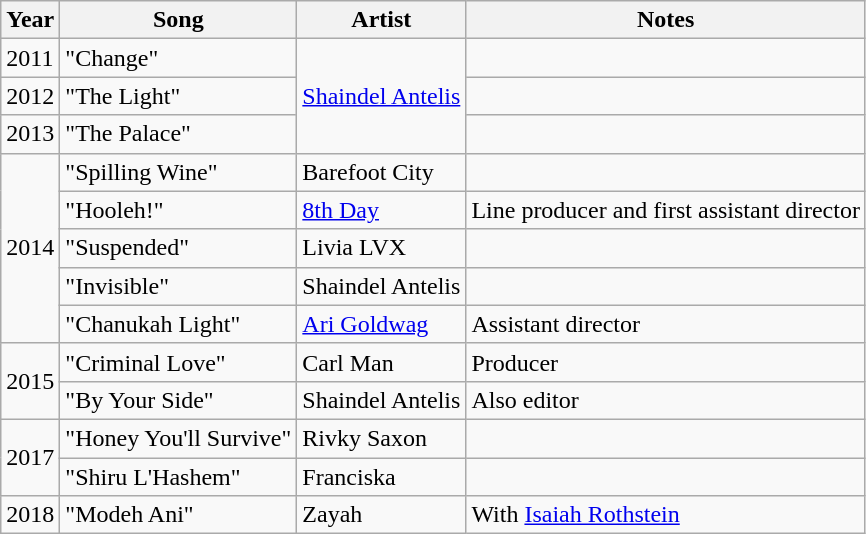<table class="wikitable">
<tr>
<th>Year</th>
<th>Song</th>
<th>Artist</th>
<th>Notes</th>
</tr>
<tr>
<td>2011</td>
<td>"Change"</td>
<td rowspan="3"><a href='#'>Shaindel Antelis</a></td>
<td></td>
</tr>
<tr>
<td>2012</td>
<td>"The Light"</td>
<td></td>
</tr>
<tr>
<td>2013</td>
<td>"The Palace"</td>
<td></td>
</tr>
<tr>
<td rowspan="5">2014</td>
<td>"Spilling Wine"</td>
<td>Barefoot City</td>
<td></td>
</tr>
<tr>
<td>"Hooleh!"</td>
<td><a href='#'>8th Day</a></td>
<td>Line producer and first assistant director</td>
</tr>
<tr>
<td>"Suspended"</td>
<td>Livia LVX</td>
<td></td>
</tr>
<tr>
<td>"Invisible"</td>
<td>Shaindel Antelis</td>
<td></td>
</tr>
<tr>
<td>"Chanukah Light"</td>
<td><a href='#'>Ari Goldwag</a></td>
<td>Assistant director</td>
</tr>
<tr>
<td rowspan="2">2015</td>
<td>"Criminal Love"</td>
<td>Carl Man</td>
<td>Producer</td>
</tr>
<tr>
<td>"By Your Side"</td>
<td>Shaindel Antelis</td>
<td>Also editor</td>
</tr>
<tr>
<td rowspan="2">2017</td>
<td>"Honey You'll Survive"</td>
<td>Rivky Saxon</td>
<td></td>
</tr>
<tr>
<td>"Shiru L'Hashem"</td>
<td>Franciska</td>
<td></td>
</tr>
<tr>
<td>2018</td>
<td>"Modeh Ani"</td>
<td>Zayah</td>
<td>With <a href='#'>Isaiah Rothstein</a></td>
</tr>
</table>
